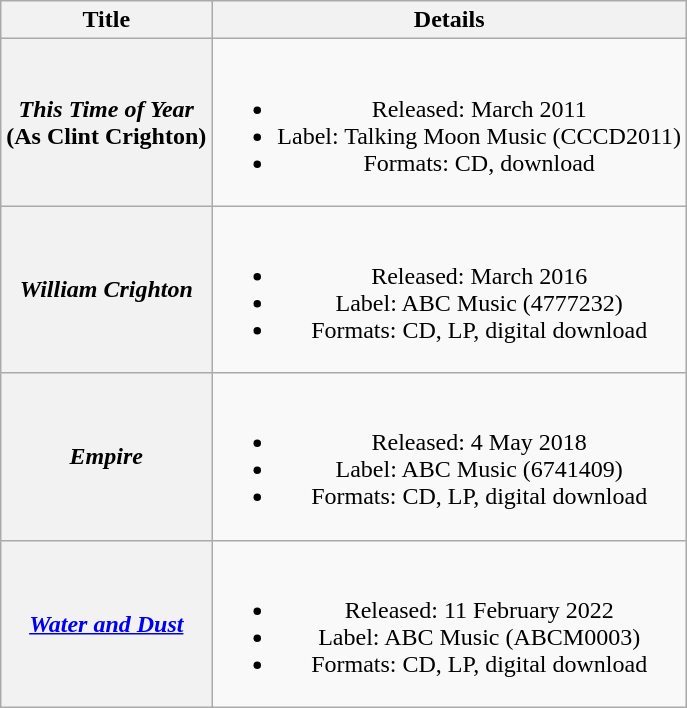<table class="wikitable plainrowheaders" style="text-align:center;">
<tr>
<th>Title</th>
<th>Details</th>
</tr>
<tr>
<th scope="row"><em>This Time of Year</em> <br> (As Clint Crighton)</th>
<td><br><ul><li>Released: March 2011 </li><li>Label:  Talking Moon Music (CCCD2011)</li><li>Formats: CD, download</li></ul></td>
</tr>
<tr>
<th scope="row"><em>William Crighton</em></th>
<td><br><ul><li>Released: March 2016</li><li>Label: ABC Music (4777232)</li><li>Formats: CD, LP, digital download</li></ul></td>
</tr>
<tr>
<th scope="row"><em>Empire</em></th>
<td><br><ul><li>Released: 4 May 2018 </li><li>Label: ABC Music (6741409)</li><li>Formats: CD, LP, digital download</li></ul></td>
</tr>
<tr>
<th scope="row"><em><a href='#'>Water and Dust</a></em></th>
<td><br><ul><li>Released: 11 February 2022</li><li>Label: ABC Music (ABCM0003)</li><li>Formats: CD, LP, digital download</li></ul></td>
</tr>
</table>
